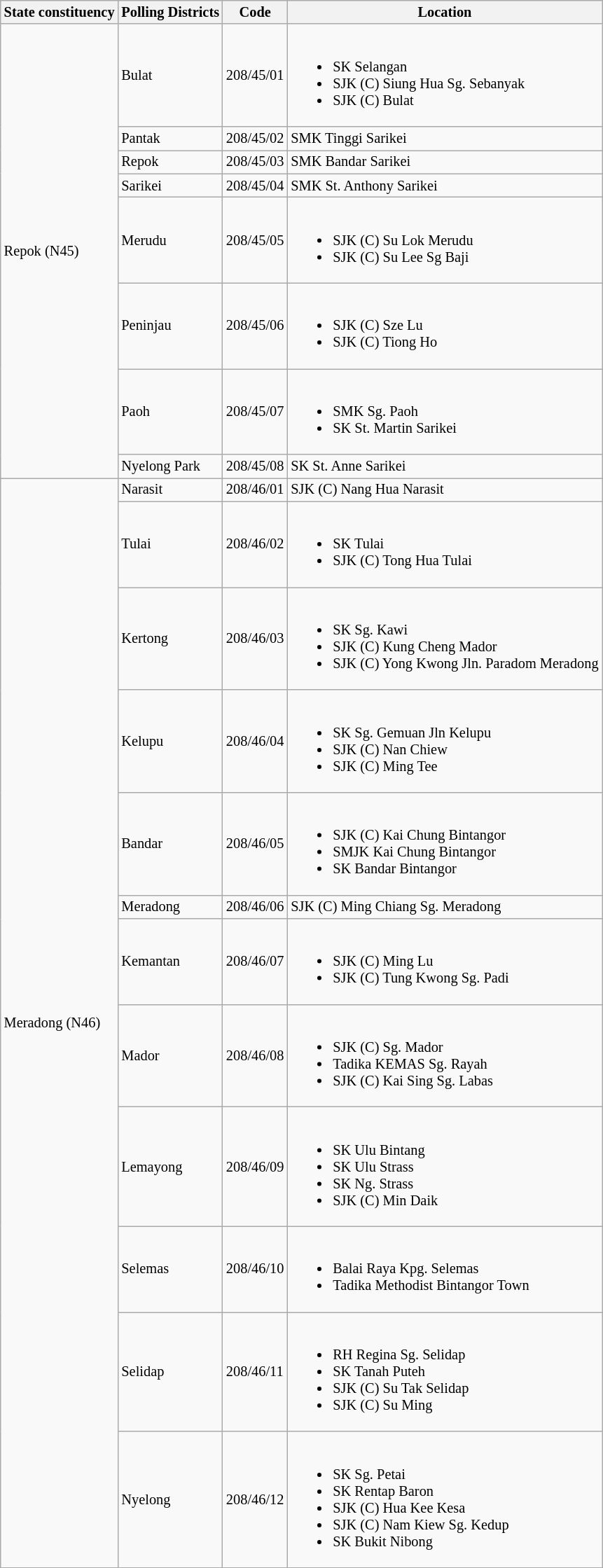<table class="wikitable sortable mw-collapsible" style="white-space:nowrap;font-size:85%">
<tr>
<th>State constituency</th>
<th>Polling Districts</th>
<th>Code</th>
<th>Location</th>
</tr>
<tr>
<td rowspan="8">Repok (N45)</td>
<td>Bulat</td>
<td>208/45/01</td>
<td><br><ul><li>SK Selangan</li><li>SJK (C) Siung Hua Sg. Sebanyak</li><li>SJK (C) Bulat</li></ul></td>
</tr>
<tr>
<td>Pantak</td>
<td>208/45/02</td>
<td>SMK Tinggi Sarikei</td>
</tr>
<tr>
<td>Repok</td>
<td>208/45/03</td>
<td>SMK Bandar Sarikei</td>
</tr>
<tr>
<td>Sarikei</td>
<td>208/45/04</td>
<td>SMK St. Anthony Sarikei</td>
</tr>
<tr>
<td>Merudu</td>
<td>208/45/05</td>
<td><br><ul><li>SJK (C) Su Lok Merudu</li><li>SJK (C) Su Lee Sg Baji</li></ul></td>
</tr>
<tr>
<td>Peninjau</td>
<td>208/45/06</td>
<td><br><ul><li>SJK (C) Sze Lu</li><li>SJK (C) Tiong Ho</li></ul></td>
</tr>
<tr>
<td>Paoh</td>
<td>208/45/07</td>
<td><br><ul><li>SMK Sg. Paoh</li><li>SK St. Martin Sarikei</li></ul></td>
</tr>
<tr>
<td>Nyelong Park</td>
<td>208/45/08</td>
<td>SK St. Anne Sarikei</td>
</tr>
<tr>
<td rowspan="12">Meradong (N46)</td>
<td>Narasit</td>
<td>208/46/01</td>
<td>SJK (C) Nang Hua Narasit</td>
</tr>
<tr>
<td>Tulai</td>
<td>208/46/02</td>
<td><br><ul><li>SK Tulai</li><li>SJK (C) Tong Hua Tulai</li></ul></td>
</tr>
<tr>
<td>Kertong</td>
<td>208/46/03</td>
<td><br><ul><li>SK Sg. Kawi</li><li>SJK (C) Kung Cheng Mador</li><li>SJK (C) Yong Kwong Jln. Paradom Meradong</li></ul></td>
</tr>
<tr>
<td>Kelupu</td>
<td>208/46/04</td>
<td><br><ul><li>SK Sg. Gemuan Jln Kelupu</li><li>SJK (C) Nan Chiew</li><li>SJK (C) Ming Tee</li></ul></td>
</tr>
<tr>
<td>Bandar</td>
<td>208/46/05</td>
<td><br><ul><li>SJK (C) Kai Chung Bintangor</li><li>SMJK Kai Chung Bintangor</li><li>SK Bandar Bintangor</li></ul></td>
</tr>
<tr>
<td>Meradong</td>
<td>208/46/06</td>
<td>SJK (C) Ming Chiang Sg. Meradong</td>
</tr>
<tr>
<td>Kemantan</td>
<td>208/46/07</td>
<td><br><ul><li>SJK (C) Ming Lu</li><li>SJK (C) Tung Kwong Sg. Padi</li></ul></td>
</tr>
<tr>
<td>Mador</td>
<td>208/46/08</td>
<td><br><ul><li>SJK (C) Sg. Mador</li><li>Tadika KEMAS Sg. Rayah</li><li>SJK (C) Kai Sing Sg. Labas</li></ul></td>
</tr>
<tr>
<td>Lemayong</td>
<td>208/46/09</td>
<td><br><ul><li>SK Ulu Bintang</li><li>SK Ulu Strass</li><li>SK Ng. Strass</li><li>SJK (C) Min Daik</li></ul></td>
</tr>
<tr>
<td>Selemas</td>
<td>208/46/10</td>
<td><br><ul><li>Balai Raya Kpg. Selemas</li><li>Tadika Methodist Bintangor Town</li></ul></td>
</tr>
<tr>
<td>Selidap</td>
<td>208/46/11</td>
<td><br><ul><li>RH Regina Sg. Selidap</li><li>SK Tanah Puteh</li><li>SJK (C) Su Tak Selidap</li><li>SJK (C) Su Ming</li></ul></td>
</tr>
<tr>
<td>Nyelong</td>
<td>208/46/12</td>
<td><br><ul><li>SK Sg. Petai</li><li>SK Rentap Baron</li><li>SJK (C) Hua Kee Kesa</li><li>SJK (C) Nam Kiew Sg. Kedup</li><li>SK Bukit Nibong</li></ul></td>
</tr>
</table>
